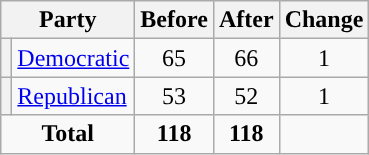<table class="wikitable" style="text-align:center;">
<tr>
<th colspan="2">Party</th>
<th>Before</th>
<th>After</th>
<th>Change</th>
</tr>
<tr>
<th style="background-color:"></th>
<td style="text-align:left;"><a href='#'>Democratic</a></td>
<td>65</td>
<td>66</td>
<td> 1</td>
</tr>
<tr>
<th style="background-color:"></th>
<td style="text-align:left;"><a href='#'>Republican</a></td>
<td>53</td>
<td>52</td>
<td> 1</td>
</tr>
<tr>
<td colspan="2"><strong>Total</strong></td>
<td><strong>118</strong></td>
<td><strong>118</strong></td>
<td></td>
</tr>
</table>
